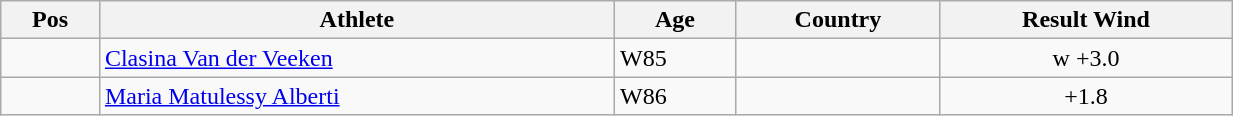<table class="wikitable"  style="text-align:center; width:65%;">
<tr>
<th>Pos</th>
<th>Athlete</th>
<th>Age</th>
<th>Country</th>
<th>Result Wind</th>
</tr>
<tr>
<td align=center></td>
<td align=left><a href='#'>Clasina Van der Veeken</a></td>
<td align=left>W85</td>
<td align=left></td>
<td>w +3.0</td>
</tr>
<tr>
<td align=center></td>
<td align=left><a href='#'>Maria Matulessy Alberti</a></td>
<td align=left>W86</td>
<td align=left></td>
<td> +1.8</td>
</tr>
</table>
